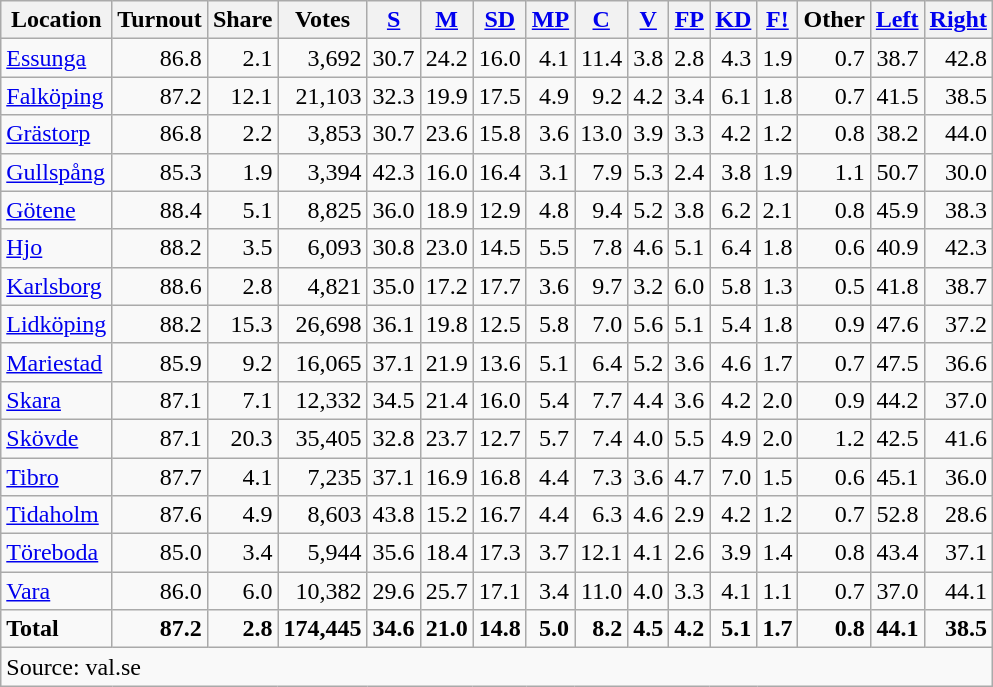<table class="wikitable sortable" style=text-align:right>
<tr>
<th>Location</th>
<th>Turnout</th>
<th>Share</th>
<th>Votes</th>
<th><a href='#'>S</a></th>
<th><a href='#'>M</a></th>
<th><a href='#'>SD</a></th>
<th><a href='#'>MP</a></th>
<th><a href='#'>C</a></th>
<th><a href='#'>V</a></th>
<th><a href='#'>FP</a></th>
<th><a href='#'>KD</a></th>
<th><a href='#'>F!</a></th>
<th>Other</th>
<th><a href='#'>Left</a></th>
<th><a href='#'>Right</a></th>
</tr>
<tr>
<td align=left><a href='#'>Essunga</a></td>
<td>86.8</td>
<td>2.1</td>
<td>3,692</td>
<td>30.7</td>
<td>24.2</td>
<td>16.0</td>
<td>4.1</td>
<td>11.4</td>
<td>3.8</td>
<td>2.8</td>
<td>4.3</td>
<td>1.9</td>
<td>0.7</td>
<td>38.7</td>
<td>42.8</td>
</tr>
<tr>
<td align=left><a href='#'>Falköping</a></td>
<td>87.2</td>
<td>12.1</td>
<td>21,103</td>
<td>32.3</td>
<td>19.9</td>
<td>17.5</td>
<td>4.9</td>
<td>9.2</td>
<td>4.2</td>
<td>3.4</td>
<td>6.1</td>
<td>1.8</td>
<td>0.7</td>
<td>41.5</td>
<td>38.5</td>
</tr>
<tr>
<td align=left><a href='#'>Grästorp</a></td>
<td>86.8</td>
<td>2.2</td>
<td>3,853</td>
<td>30.7</td>
<td>23.6</td>
<td>15.8</td>
<td>3.6</td>
<td>13.0</td>
<td>3.9</td>
<td>3.3</td>
<td>4.2</td>
<td>1.2</td>
<td>0.8</td>
<td>38.2</td>
<td>44.0</td>
</tr>
<tr>
<td align=left><a href='#'>Gullspång</a></td>
<td>85.3</td>
<td>1.9</td>
<td>3,394</td>
<td>42.3</td>
<td>16.0</td>
<td>16.4</td>
<td>3.1</td>
<td>7.9</td>
<td>5.3</td>
<td>2.4</td>
<td>3.8</td>
<td>1.9</td>
<td>1.1</td>
<td>50.7</td>
<td>30.0</td>
</tr>
<tr>
<td align=left><a href='#'>Götene</a></td>
<td>88.4</td>
<td>5.1</td>
<td>8,825</td>
<td>36.0</td>
<td>18.9</td>
<td>12.9</td>
<td>4.8</td>
<td>9.4</td>
<td>5.2</td>
<td>3.8</td>
<td>6.2</td>
<td>2.1</td>
<td>0.8</td>
<td>45.9</td>
<td>38.3</td>
</tr>
<tr>
<td align=left><a href='#'>Hjo</a></td>
<td>88.2</td>
<td>3.5</td>
<td>6,093</td>
<td>30.8</td>
<td>23.0</td>
<td>14.5</td>
<td>5.5</td>
<td>7.8</td>
<td>4.6</td>
<td>5.1</td>
<td>6.4</td>
<td>1.8</td>
<td>0.6</td>
<td>40.9</td>
<td>42.3</td>
</tr>
<tr>
<td align=left><a href='#'>Karlsborg</a></td>
<td>88.6</td>
<td>2.8</td>
<td>4,821</td>
<td>35.0</td>
<td>17.2</td>
<td>17.7</td>
<td>3.6</td>
<td>9.7</td>
<td>3.2</td>
<td>6.0</td>
<td>5.8</td>
<td>1.3</td>
<td>0.5</td>
<td>41.8</td>
<td>38.7</td>
</tr>
<tr>
<td align=left><a href='#'>Lidköping</a></td>
<td>88.2</td>
<td>15.3</td>
<td>26,698</td>
<td>36.1</td>
<td>19.8</td>
<td>12.5</td>
<td>5.8</td>
<td>7.0</td>
<td>5.6</td>
<td>5.1</td>
<td>5.4</td>
<td>1.8</td>
<td>0.9</td>
<td>47.6</td>
<td>37.2</td>
</tr>
<tr>
<td align=left><a href='#'>Mariestad</a></td>
<td>85.9</td>
<td>9.2</td>
<td>16,065</td>
<td>37.1</td>
<td>21.9</td>
<td>13.6</td>
<td>5.1</td>
<td>6.4</td>
<td>5.2</td>
<td>3.6</td>
<td>4.6</td>
<td>1.7</td>
<td>0.7</td>
<td>47.5</td>
<td>36.6</td>
</tr>
<tr>
<td align=left><a href='#'>Skara</a></td>
<td>87.1</td>
<td>7.1</td>
<td>12,332</td>
<td>34.5</td>
<td>21.4</td>
<td>16.0</td>
<td>5.4</td>
<td>7.7</td>
<td>4.4</td>
<td>3.6</td>
<td>4.2</td>
<td>2.0</td>
<td>0.9</td>
<td>44.2</td>
<td>37.0</td>
</tr>
<tr>
<td align=left><a href='#'>Skövde</a></td>
<td>87.1</td>
<td>20.3</td>
<td>35,405</td>
<td>32.8</td>
<td>23.7</td>
<td>12.7</td>
<td>5.7</td>
<td>7.4</td>
<td>4.0</td>
<td>5.5</td>
<td>4.9</td>
<td>2.0</td>
<td>1.2</td>
<td>42.5</td>
<td>41.6</td>
</tr>
<tr>
<td align=left><a href='#'>Tibro</a></td>
<td>87.7</td>
<td>4.1</td>
<td>7,235</td>
<td>37.1</td>
<td>16.9</td>
<td>16.8</td>
<td>4.4</td>
<td>7.3</td>
<td>3.6</td>
<td>4.7</td>
<td>7.0</td>
<td>1.5</td>
<td>0.6</td>
<td>45.1</td>
<td>36.0</td>
</tr>
<tr>
<td align=left><a href='#'>Tidaholm</a></td>
<td>87.6</td>
<td>4.9</td>
<td>8,603</td>
<td>43.8</td>
<td>15.2</td>
<td>16.7</td>
<td>4.4</td>
<td>6.3</td>
<td>4.6</td>
<td>2.9</td>
<td>4.2</td>
<td>1.2</td>
<td>0.7</td>
<td>52.8</td>
<td>28.6</td>
</tr>
<tr>
<td align=left><a href='#'>Töreboda</a></td>
<td>85.0</td>
<td>3.4</td>
<td>5,944</td>
<td>35.6</td>
<td>18.4</td>
<td>17.3</td>
<td>3.7</td>
<td>12.1</td>
<td>4.1</td>
<td>2.6</td>
<td>3.9</td>
<td>1.4</td>
<td>0.8</td>
<td>43.4</td>
<td>37.1</td>
</tr>
<tr>
<td align=left><a href='#'>Vara</a></td>
<td>86.0</td>
<td>6.0</td>
<td>10,382</td>
<td>29.6</td>
<td>25.7</td>
<td>17.1</td>
<td>3.4</td>
<td>11.0</td>
<td>4.0</td>
<td>3.3</td>
<td>4.1</td>
<td>1.1</td>
<td>0.7</td>
<td>37.0</td>
<td>44.1</td>
</tr>
<tr>
<td align=left><strong>Total</strong></td>
<td><strong>87.2</strong></td>
<td><strong>2.8</strong></td>
<td><strong>174,445</strong></td>
<td><strong>34.6</strong></td>
<td><strong>21.0</strong></td>
<td><strong>14.8</strong></td>
<td><strong>5.0</strong></td>
<td><strong>8.2</strong></td>
<td><strong>4.5</strong></td>
<td><strong>4.2</strong></td>
<td><strong>5.1</strong></td>
<td><strong>1.7</strong></td>
<td><strong>0.8</strong></td>
<td><strong>44.1</strong></td>
<td><strong>38.5</strong></td>
</tr>
<tr>
<td align=left colspan=16>Source: val.se </td>
</tr>
</table>
